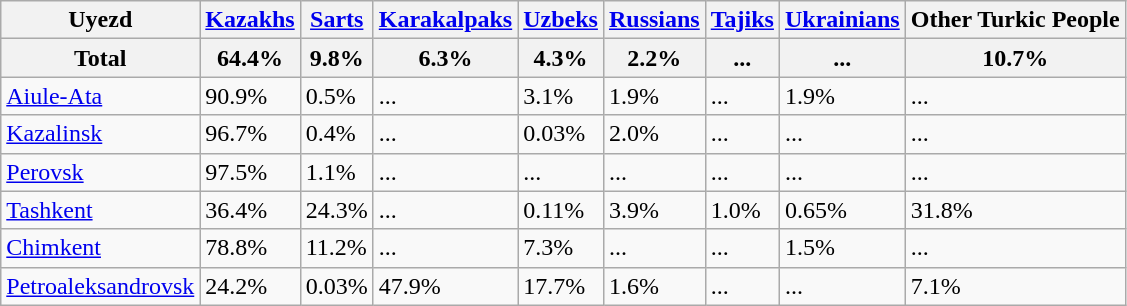<table class="wikitable">
<tr>
<th>Uyezd</th>
<th><a href='#'>Kazakhs</a></th>
<th><a href='#'>Sarts</a></th>
<th><a href='#'>Karakalpaks</a></th>
<th><a href='#'>Uzbeks</a></th>
<th><a href='#'>Russians</a></th>
<th><a href='#'>Tajiks</a></th>
<th><a href='#'>Ukrainians</a></th>
<th>Other Turkic People</th>
</tr>
<tr>
<th>Total</th>
<th>64.4%</th>
<th>9.8%</th>
<th>6.3%</th>
<th>4.3%</th>
<th>2.2%</th>
<th>...</th>
<th>...</th>
<th>10.7%</th>
</tr>
<tr>
<td><a href='#'>Aiule-Ata</a></td>
<td>90.9%</td>
<td>0.5%</td>
<td>...</td>
<td>3.1%</td>
<td>1.9%</td>
<td>...</td>
<td>1.9%</td>
<td>...</td>
</tr>
<tr>
<td><a href='#'>Kazalinsk</a></td>
<td>96.7%</td>
<td>0.4%</td>
<td>...</td>
<td>0.03%</td>
<td>2.0%</td>
<td>...</td>
<td>...</td>
<td>...</td>
</tr>
<tr>
<td><a href='#'>Perovsk</a></td>
<td>97.5%</td>
<td>1.1%</td>
<td>...</td>
<td>...</td>
<td>...</td>
<td>...</td>
<td>...</td>
<td>...</td>
</tr>
<tr>
<td><a href='#'>Tashkent</a></td>
<td>36.4%</td>
<td>24.3%</td>
<td>...</td>
<td>0.11%</td>
<td>3.9%</td>
<td>1.0%</td>
<td>0.65%</td>
<td>31.8%</td>
</tr>
<tr>
<td><a href='#'>Chimkent</a></td>
<td>78.8%</td>
<td>11.2%</td>
<td>...</td>
<td>7.3%</td>
<td>...</td>
<td>...</td>
<td>1.5%</td>
<td>...</td>
</tr>
<tr>
<td><a href='#'>Petroaleksandrovsk</a></td>
<td>24.2%</td>
<td>0.03%</td>
<td>47.9%</td>
<td>17.7%</td>
<td>1.6%</td>
<td>...</td>
<td>...</td>
<td>7.1%</td>
</tr>
</table>
